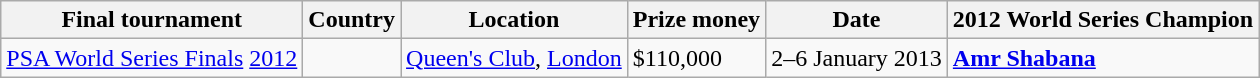<table class=wikitable>
<tr>
<th>Final tournament</th>
<th>Country</th>
<th>Location</th>
<th>Prize money</th>
<th>Date</th>
<th>2012 World Series Champion</th>
</tr>
<tr>
<td><a href='#'>PSA World Series Finals</a> <a href='#'>2012</a></td>
<td></td>
<td><a href='#'>Queen's Club</a>, <a href='#'>London</a></td>
<td>$110,000</td>
<td>2–6 January 2013</td>
<td> <strong><a href='#'>Amr Shabana</a></strong></td>
</tr>
</table>
